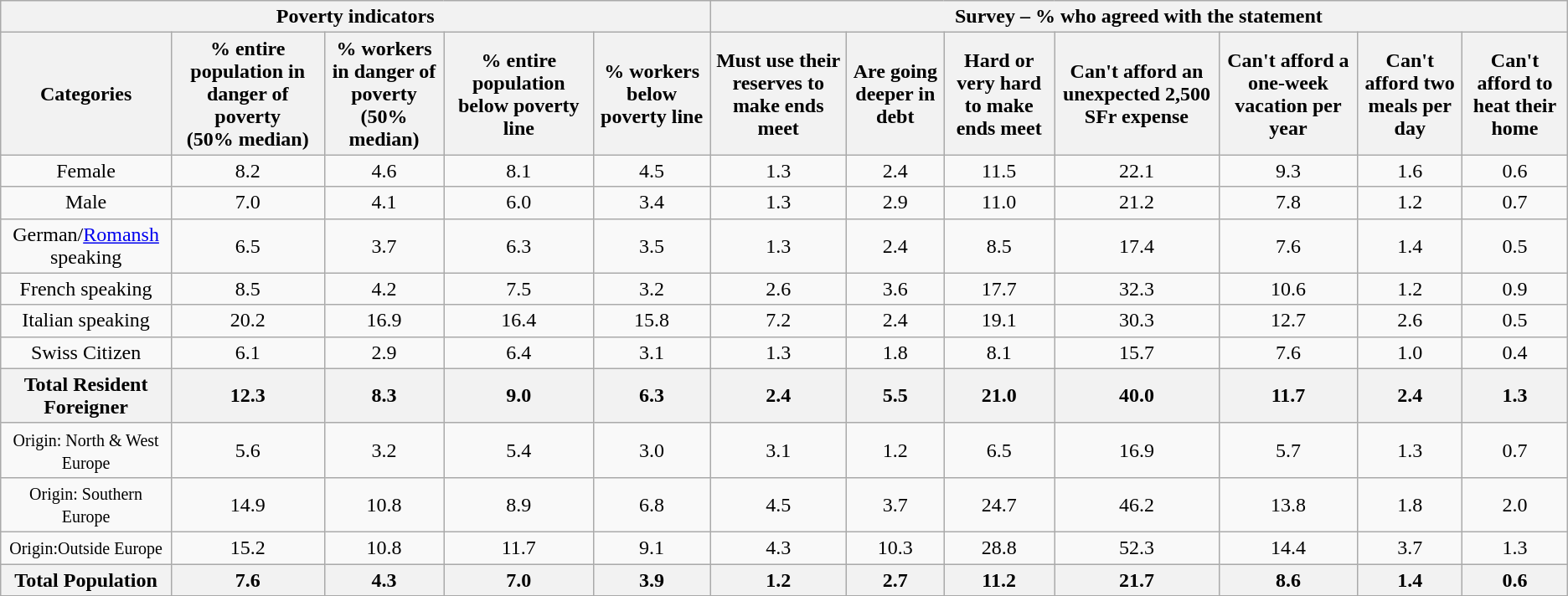<table class="wikitable sortable collapsible collapsed" style="text-align: center;">
<tr>
<th Colspan="5">Poverty indicators</th>
<th colspan="7">Survey – % who agreed with the statement</th>
</tr>
<tr>
<th>Categories</th>
<th>% entire population in danger of poverty<br>(50% median)</th>
<th>% workers in danger of poverty<br>(50% median)</th>
<th>% entire population below poverty line</th>
<th>% workers below poverty line</th>
<th>Must use their reserves to make ends meet</th>
<th>Are going deeper in debt</th>
<th>Hard or very hard to make ends meet</th>
<th>Can't afford an unexpected 2,500 SFr expense</th>
<th>Can't afford a one-week vacation per year</th>
<th>Can't afford two meals per day</th>
<th>Can't afford to heat their home</th>
</tr>
<tr>
<td>Female</td>
<td>8.2</td>
<td>4.6</td>
<td>8.1</td>
<td>4.5</td>
<td>1.3</td>
<td>2.4</td>
<td>11.5</td>
<td>22.1</td>
<td>9.3</td>
<td>1.6</td>
<td>0.6</td>
</tr>
<tr>
<td>Male</td>
<td>7.0</td>
<td>4.1</td>
<td>6.0</td>
<td>3.4</td>
<td>1.3</td>
<td>2.9</td>
<td>11.0</td>
<td>21.2</td>
<td>7.8</td>
<td>1.2</td>
<td>0.7</td>
</tr>
<tr>
<td>German/<a href='#'>Romansh</a> speaking</td>
<td>6.5</td>
<td>3.7</td>
<td>6.3</td>
<td>3.5</td>
<td>1.3</td>
<td>2.4</td>
<td>8.5</td>
<td>17.4</td>
<td>7.6</td>
<td>1.4</td>
<td>0.5</td>
</tr>
<tr>
<td>French speaking</td>
<td>8.5</td>
<td>4.2</td>
<td>7.5</td>
<td>3.2</td>
<td>2.6</td>
<td>3.6</td>
<td>17.7</td>
<td>32.3</td>
<td>10.6</td>
<td>1.2</td>
<td>0.9</td>
</tr>
<tr>
<td>Italian speaking</td>
<td>20.2</td>
<td>16.9</td>
<td>16.4</td>
<td>15.8</td>
<td>7.2</td>
<td>2.4</td>
<td>19.1</td>
<td>30.3</td>
<td>12.7</td>
<td>2.6</td>
<td>0.5</td>
</tr>
<tr>
<td>Swiss Citizen</td>
<td>6.1</td>
<td>2.9</td>
<td>6.4</td>
<td>3.1</td>
<td>1.3</td>
<td>1.8</td>
<td>8.1</td>
<td>15.7</td>
<td>7.6</td>
<td>1.0</td>
<td>0.4</td>
</tr>
<tr>
<th>Total Resident Foreigner</th>
<th>12.3</th>
<th>8.3</th>
<th>9.0</th>
<th>6.3</th>
<th>2.4</th>
<th>5.5</th>
<th>21.0</th>
<th>40.0</th>
<th>11.7</th>
<th>2.4</th>
<th>1.3</th>
</tr>
<tr>
<td><small>Origin: North & West Europe</small></td>
<td>5.6</td>
<td>3.2</td>
<td>5.4</td>
<td>3.0</td>
<td>3.1</td>
<td>1.2</td>
<td>6.5</td>
<td>16.9</td>
<td>5.7</td>
<td>1.3</td>
<td>0.7</td>
</tr>
<tr>
<td><small>Origin: Southern Europe</small></td>
<td>14.9</td>
<td>10.8</td>
<td>8.9</td>
<td>6.8</td>
<td>4.5</td>
<td>3.7</td>
<td>24.7</td>
<td>46.2</td>
<td>13.8</td>
<td>1.8</td>
<td>2.0</td>
</tr>
<tr>
<td><small>Origin:Outside Europe</small></td>
<td>15.2</td>
<td>10.8</td>
<td>11.7</td>
<td>9.1</td>
<td>4.3</td>
<td>10.3</td>
<td>28.8</td>
<td>52.3</td>
<td>14.4</td>
<td>3.7</td>
<td>1.3</td>
</tr>
<tr>
<th>Total Population</th>
<th>7.6</th>
<th>4.3</th>
<th>7.0</th>
<th>3.9</th>
<th>1.2</th>
<th>2.7</th>
<th>11.2</th>
<th>21.7</th>
<th>8.6</th>
<th>1.4</th>
<th>0.6</th>
</tr>
<tr>
</tr>
</table>
